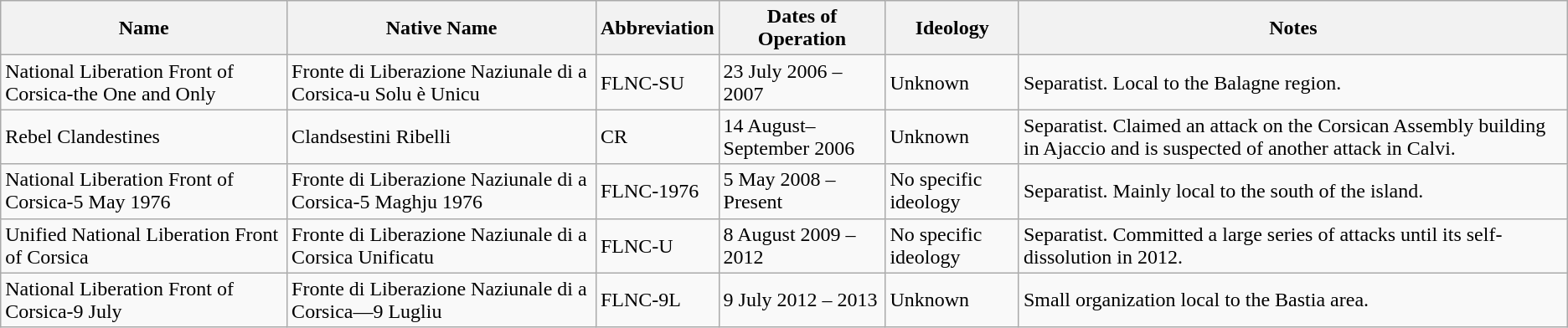<table class="wikitable">
<tr>
<th>Name</th>
<th>Native Name</th>
<th>Abbreviation</th>
<th>Dates of Operation</th>
<th>Ideology</th>
<th>Notes</th>
</tr>
<tr>
<td>National Liberation Front of Corsica-the One and Only</td>
<td>Fronte di Liberazione Naziunale di a Corsica-u Solu è Unicu</td>
<td>FLNC-SU</td>
<td>23 July 2006 – 2007</td>
<td>Unknown</td>
<td>Separatist. Local to the Balagne region.</td>
</tr>
<tr>
<td>Rebel Clandestines</td>
<td>Clandsestini Ribelli</td>
<td>CR</td>
<td>14 August–September 2006</td>
<td>Unknown</td>
<td>Separatist. Claimed an attack on the Corsican Assembly building in Ajaccio and is suspected of another attack in Calvi.</td>
</tr>
<tr>
<td>National Liberation Front of Corsica-5 May 1976</td>
<td>Fronte di Liberazione Naziunale di a Corsica-5 Maghju 1976</td>
<td>FLNC-1976</td>
<td>5 May 2008 – Present</td>
<td>No specific ideology</td>
<td>Separatist. Mainly local to the south of the island.</td>
</tr>
<tr>
<td>Unified National Liberation Front of Corsica</td>
<td>Fronte di Liberazione Naziunale di a Corsica Unificatu</td>
<td>FLNC-U</td>
<td>8 August 2009 – 2012</td>
<td>No specific ideology</td>
<td>Separatist. Committed a large series of attacks until its self-dissolution in 2012.</td>
</tr>
<tr>
<td>National Liberation Front of Corsica-9 July</td>
<td>Fronte di Liberazione Naziunale di a Corsica—9 Lugliu</td>
<td>FLNC-9L</td>
<td>9 July 2012 – 2013</td>
<td>Unknown</td>
<td>Small organization local to the Bastia area.</td>
</tr>
</table>
